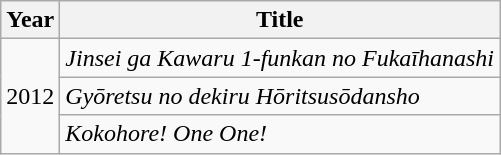<table class="wikitable">
<tr>
<th>Year</th>
<th>Title</th>
</tr>
<tr>
<td rowspan="3">2012</td>
<td><em>Jinsei ga Kawaru 1-funkan no Fukaīhanashi</em></td>
</tr>
<tr>
<td><em>Gyōretsu no dekiru Hōritsusōdansho</em></td>
</tr>
<tr>
<td><em>Kokohore! One One!</em></td>
</tr>
</table>
